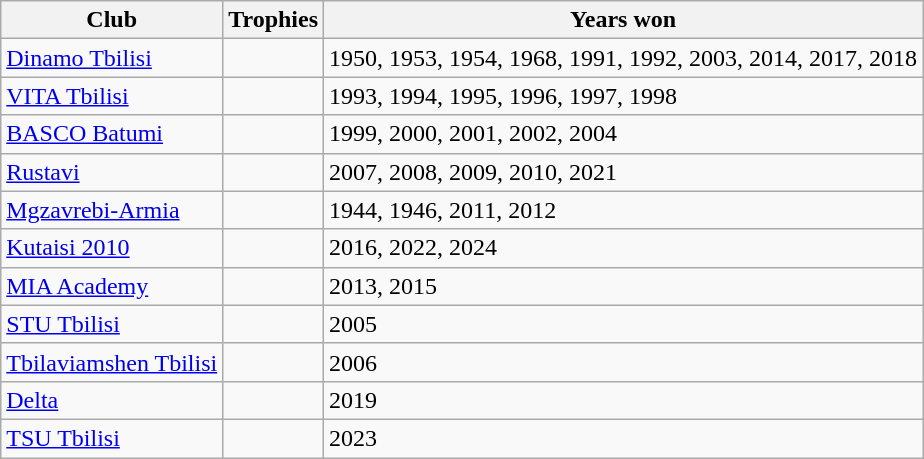<table class="wikitable">
<tr>
<th>Club</th>
<th>Trophies</th>
<th>Years won</th>
</tr>
<tr>
<td><a href='#'>Dinamo Tbilisi</a></td>
<td></td>
<td>1950, 1953, 1954, 1968, 1991, 1992, 2003, 2014, 2017, 2018</td>
</tr>
<tr>
<td><a href='#'>VITA Tbilisi</a></td>
<td></td>
<td>1993, 1994, 1995, 1996, 1997, 1998</td>
</tr>
<tr>
<td><a href='#'>BASCO Batumi</a></td>
<td></td>
<td>1999, 2000, 2001, 2002, 2004</td>
</tr>
<tr>
<td><a href='#'>Rustavi</a></td>
<td></td>
<td>2007, 2008, 2009, 2010, 2021</td>
</tr>
<tr>
<td><a href='#'>Mgzavrebi-Armia</a></td>
<td></td>
<td>1944, 1946, 2011, 2012</td>
</tr>
<tr>
<td><a href='#'>Kutaisi 2010</a></td>
<td></td>
<td>2016, 2022, 2024</td>
</tr>
<tr>
<td><a href='#'>MIA Academy</a></td>
<td></td>
<td>2013, 2015</td>
</tr>
<tr>
<td><a href='#'>STU Tbilisi</a></td>
<td></td>
<td>2005</td>
</tr>
<tr>
<td><a href='#'>Tbilaviamshen Tbilisi</a></td>
<td></td>
<td>2006</td>
</tr>
<tr>
<td><a href='#'>Delta</a></td>
<td></td>
<td>2019</td>
</tr>
<tr>
<td><a href='#'>TSU Tbilisi</a></td>
<td></td>
<td>2023</td>
</tr>
</table>
